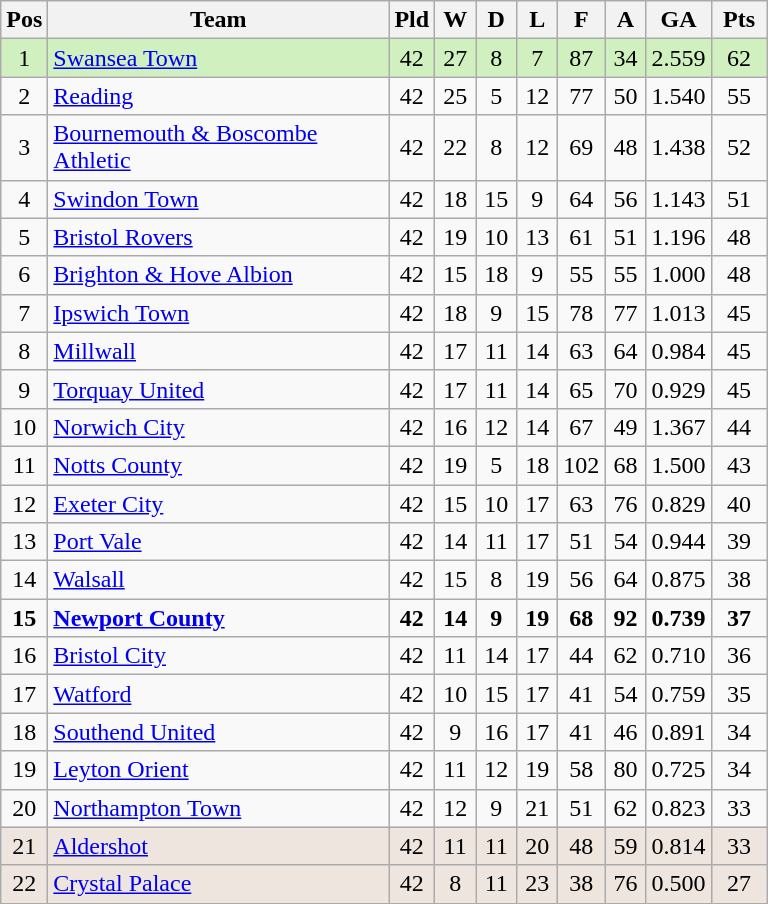<table class="wikitable" style="text-align: center;">
<tr>
<th width=20>Pos</th>
<th width=220>Team</th>
<th width=20>Pld</th>
<th width=20>W</th>
<th width=20>D</th>
<th width=20>L</th>
<th width=20>F</th>
<th width=20>A</th>
<th width=20>GA</th>
<th width=30>Pts</th>
</tr>
<tr style="background:#D0F0C0;">
<td>1</td>
<td align="left"><a href='#'>Swansea Town</a></td>
<td>42</td>
<td>27</td>
<td>8</td>
<td>7</td>
<td>87</td>
<td>34</td>
<td>2.559</td>
<td>62</td>
</tr>
<tr>
<td>2</td>
<td align="left"><a href='#'>Reading</a></td>
<td>42</td>
<td>25</td>
<td>5</td>
<td>12</td>
<td>77</td>
<td>50</td>
<td>1.540</td>
<td>55</td>
</tr>
<tr>
<td>3</td>
<td align="left"><a href='#'>Bournemouth & Boscombe Athletic</a></td>
<td>42</td>
<td>22</td>
<td>8</td>
<td>12</td>
<td>69</td>
<td>48</td>
<td>1.438</td>
<td>52</td>
</tr>
<tr>
<td>4</td>
<td align="left"><a href='#'>Swindon Town</a></td>
<td>42</td>
<td>18</td>
<td>15</td>
<td>9</td>
<td>64</td>
<td>56</td>
<td>1.143</td>
<td>51</td>
</tr>
<tr>
<td>5</td>
<td align="left"><a href='#'>Bristol Rovers</a></td>
<td>42</td>
<td>19</td>
<td>10</td>
<td>13</td>
<td>61</td>
<td>51</td>
<td>1.196</td>
<td>48</td>
</tr>
<tr>
<td>6</td>
<td align="left"><a href='#'>Brighton & Hove Albion</a></td>
<td>42</td>
<td>15</td>
<td>18</td>
<td>9</td>
<td>55</td>
<td>55</td>
<td>1.000</td>
<td>48</td>
</tr>
<tr>
<td>7</td>
<td align="left"><a href='#'>Ipswich Town</a></td>
<td>42</td>
<td>18</td>
<td>9</td>
<td>15</td>
<td>78</td>
<td>77</td>
<td>1.013</td>
<td>45</td>
</tr>
<tr>
<td>8</td>
<td align="left"><a href='#'>Millwall</a></td>
<td>42</td>
<td>17</td>
<td>11</td>
<td>14</td>
<td>63</td>
<td>64</td>
<td>0.984</td>
<td>45</td>
</tr>
<tr>
<td>9</td>
<td align="left"><a href='#'>Torquay United</a></td>
<td>42</td>
<td>17</td>
<td>11</td>
<td>14</td>
<td>65</td>
<td>70</td>
<td>0.929</td>
<td>45</td>
</tr>
<tr>
<td>10</td>
<td align="left"><a href='#'>Norwich City</a></td>
<td>42</td>
<td>16</td>
<td>12</td>
<td>14</td>
<td>67</td>
<td>49</td>
<td>1.367</td>
<td>44</td>
</tr>
<tr>
<td>11</td>
<td align="left"><a href='#'>Notts County</a></td>
<td>42</td>
<td>19</td>
<td>5</td>
<td>18</td>
<td>102</td>
<td>68</td>
<td>1.500</td>
<td>43</td>
</tr>
<tr>
<td>12</td>
<td align="left"><a href='#'>Exeter City</a></td>
<td>42</td>
<td>15</td>
<td>10</td>
<td>17</td>
<td>63</td>
<td>76</td>
<td>0.829</td>
<td>40</td>
</tr>
<tr>
<td>13</td>
<td align="left"><a href='#'>Port Vale</a></td>
<td>42</td>
<td>14</td>
<td>11</td>
<td>17</td>
<td>51</td>
<td>54</td>
<td>0.944</td>
<td>39</td>
</tr>
<tr>
<td>14</td>
<td align="left"><a href='#'>Walsall</a></td>
<td>42</td>
<td>15</td>
<td>8</td>
<td>19</td>
<td>56</td>
<td>64</td>
<td>0.875</td>
<td>38</td>
</tr>
<tr>
<td><strong>15</strong></td>
<td align="left"><strong><a href='#'>Newport County</a></strong></td>
<td><strong>42</strong></td>
<td><strong>14</strong></td>
<td><strong>9</strong></td>
<td><strong>19</strong></td>
<td><strong>68</strong></td>
<td><strong>92</strong></td>
<td><strong>0.739</strong></td>
<td><strong>37</strong></td>
</tr>
<tr>
<td>16</td>
<td align="left"><a href='#'>Bristol City</a></td>
<td>42</td>
<td>11</td>
<td>14</td>
<td>17</td>
<td>44</td>
<td>62</td>
<td>0.710</td>
<td>36</td>
</tr>
<tr>
<td>17</td>
<td align="left"><a href='#'>Watford</a></td>
<td>42</td>
<td>10</td>
<td>15</td>
<td>17</td>
<td>41</td>
<td>54</td>
<td>0.759</td>
<td>35</td>
</tr>
<tr>
<td>18</td>
<td align="left"><a href='#'>Southend United</a></td>
<td>42</td>
<td>9</td>
<td>16</td>
<td>17</td>
<td>41</td>
<td>46</td>
<td>0.891</td>
<td>34</td>
</tr>
<tr>
<td>19</td>
<td align="left"><a href='#'>Leyton Orient</a></td>
<td>42</td>
<td>11</td>
<td>12</td>
<td>19</td>
<td>58</td>
<td>80</td>
<td>0.725</td>
<td>34</td>
</tr>
<tr>
<td>20</td>
<td align="left"><a href='#'>Northampton Town</a></td>
<td>42</td>
<td>12</td>
<td>9</td>
<td>21</td>
<td>51</td>
<td>62</td>
<td>0.823</td>
<td>33</td>
</tr>
<tr style="background:#eee5de;">
<td>21</td>
<td align="left"><a href='#'>Aldershot</a></td>
<td>42</td>
<td>11</td>
<td>11</td>
<td>20</td>
<td>48</td>
<td>59</td>
<td>0.814</td>
<td>33</td>
</tr>
<tr style="background:#eee5de;">
<td>22</td>
<td align="left"><a href='#'>Crystal Palace</a></td>
<td>42</td>
<td>8</td>
<td>11</td>
<td>23</td>
<td>38</td>
<td>76</td>
<td>0.500</td>
<td>27</td>
</tr>
</table>
